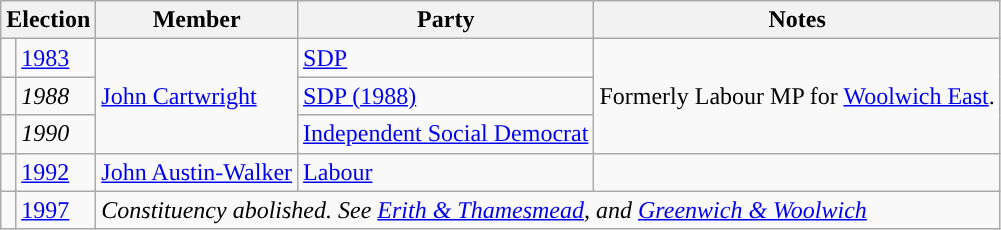<table class="wikitable">
<tr>
<th colspan="2">Election</th>
<th>Member</th>
<th>Party</th>
<th>Notes</th>
</tr>
<tr>
<td style="color:inherit;background-color: "></td>
<td><a href='#'>1983</a></td>
<td rowspan="3"><a href='#'>John Cartwright</a></td>
<td><a href='#'>SDP</a></td>
<td rowspan="3">Formerly Labour MP for <a href='#'>Woolwich East</a>.</td>
</tr>
<tr>
<td style="color:inherit;background-color: "></td>
<td><em>1988</em></td>
<td><a href='#'>SDP (1988)</a></td>
</tr>
<tr>
<td style="color:inherit;background-color: "></td>
<td><em>1990</em></td>
<td><a href='#'>Independent Social Democrat</a></td>
</tr>
<tr>
<td style="color:inherit;background-color: "></td>
<td><a href='#'>1992</a></td>
<td><a href='#'>John Austin-Walker</a></td>
<td><a href='#'>Labour</a></td>
<td></td>
</tr>
<tr>
<td></td>
<td><a href='#'>1997</a></td>
<td colspan="3"><em>Constituency abolished. See <a href='#'>Erith & Thamesmead</a>, and <a href='#'>Greenwich & Woolwich</a></em></td>
</tr>
</table>
